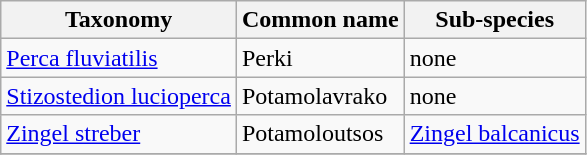<table class="wikitable">
<tr>
<th>Taxonomy</th>
<th>Common name</th>
<th>Sub-species</th>
</tr>
<tr>
<td><a href='#'>Perca fluviatilis</a></td>
<td>Perki</td>
<td>none</td>
</tr>
<tr>
<td><a href='#'>Stizostedion lucioperca</a></td>
<td>Potamolavrako</td>
<td>none</td>
</tr>
<tr>
<td><a href='#'>Zingel streber</a></td>
<td>Potamoloutsos</td>
<td><a href='#'>Zingel balcanicus</a></td>
</tr>
<tr>
</tr>
</table>
